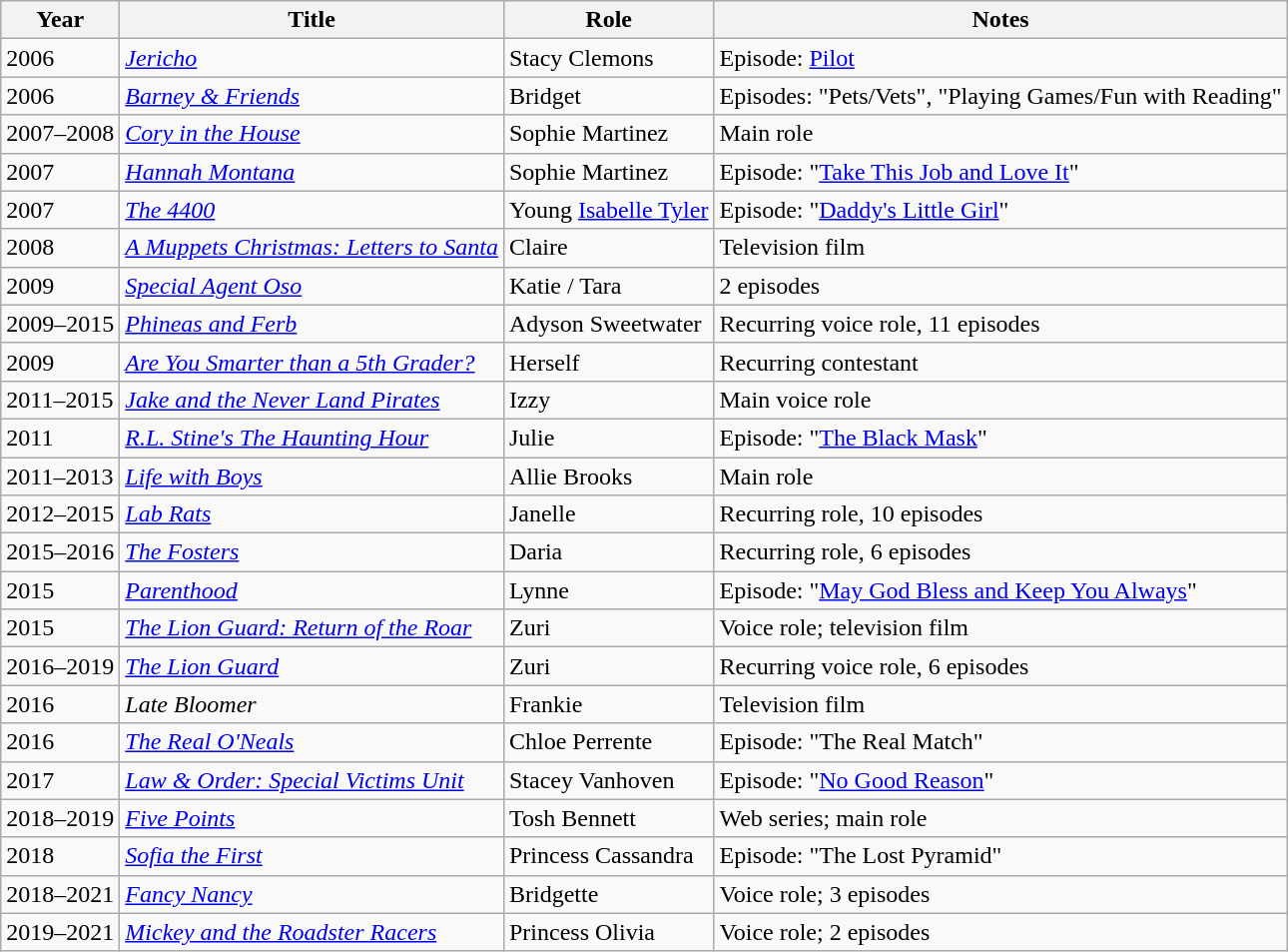<table class="wikitable sortable">
<tr>
<th>Year</th>
<th>Title</th>
<th>Role</th>
<th class="unsortable">Notes</th>
</tr>
<tr>
<td>2006</td>
<td><em><a href='#'>Jericho</a></em></td>
<td>Stacy Clemons</td>
<td>Episode: <a href='#'>Pilot</a></td>
</tr>
<tr>
<td>2006</td>
<td><em><a href='#'>Barney & Friends</a></em></td>
<td>Bridget</td>
<td>Episodes: "Pets/Vets", "Playing Games/Fun with Reading"</td>
</tr>
<tr>
<td>2007–2008</td>
<td><em><a href='#'>Cory in the House</a></em></td>
<td>Sophie Martinez</td>
<td>Main role</td>
</tr>
<tr>
<td>2007</td>
<td><em><a href='#'>Hannah Montana</a></em></td>
<td>Sophie Martinez</td>
<td>Episode: "<a href='#'>Take This Job and Love It</a>"</td>
</tr>
<tr>
<td>2007</td>
<td><em><a href='#'>The 4400</a></em></td>
<td style="white-space: nowrap;">Young <a href='#'>Isabelle Tyler</a></td>
<td>Episode: "<a href='#'>Daddy's Little Girl</a>"</td>
</tr>
<tr>
<td>2008</td>
<td style="white-space: nowrap;"><em><a href='#'>A Muppets Christmas: Letters to Santa</a></em></td>
<td>Claire</td>
<td>Television film</td>
</tr>
<tr>
<td>2009</td>
<td><em><a href='#'>Special Agent Oso</a></em></td>
<td>Katie / Tara</td>
<td>2 episodes</td>
</tr>
<tr>
<td>2009–2015</td>
<td><em><a href='#'>Phineas and Ferb</a></em></td>
<td>Adyson Sweetwater</td>
<td>Recurring voice role, 11 episodes</td>
</tr>
<tr>
<td>2009</td>
<td><em><a href='#'>Are You Smarter than a 5th Grader?</a></em></td>
<td>Herself</td>
<td>Recurring contestant</td>
</tr>
<tr>
<td>2011–2015</td>
<td><em><a href='#'>Jake and the Never Land Pirates</a></em></td>
<td>Izzy</td>
<td>Main voice role</td>
</tr>
<tr>
<td>2011</td>
<td><em><a href='#'>R.L. Stine's The Haunting Hour</a></em></td>
<td>Julie</td>
<td>Episode: "<a href='#'>The Black Mask</a>"</td>
</tr>
<tr>
<td>2011–2013</td>
<td><em><a href='#'>Life with Boys</a></em></td>
<td>Allie Brooks</td>
<td>Main role</td>
</tr>
<tr>
<td>2012–2015</td>
<td><em><a href='#'>Lab Rats</a></em></td>
<td>Janelle</td>
<td>Recurring role, 10 episodes</td>
</tr>
<tr>
<td>2015–2016</td>
<td><em><a href='#'>The Fosters</a></em></td>
<td>Daria</td>
<td>Recurring role, 6 episodes</td>
</tr>
<tr>
<td>2015</td>
<td><em><a href='#'>Parenthood</a></em></td>
<td>Lynne</td>
<td>Episode: "<a href='#'>May God Bless and Keep You Always</a>"</td>
</tr>
<tr>
<td>2015</td>
<td><em><a href='#'>The Lion Guard: Return of the Roar</a></em></td>
<td>Zuri</td>
<td>Voice role; television film</td>
</tr>
<tr>
<td style="white-space: nowrap;">2016–2019</td>
<td><em><a href='#'>The Lion Guard</a></em></td>
<td>Zuri</td>
<td>Recurring voice role, 6 episodes</td>
</tr>
<tr>
<td>2016</td>
<td><em>Late Bloomer</em></td>
<td>Frankie</td>
<td>Television film</td>
</tr>
<tr>
<td>2016</td>
<td><em><a href='#'>The Real O'Neals</a></em></td>
<td>Chloe Perrente</td>
<td>Episode: "The Real Match"</td>
</tr>
<tr>
<td>2017</td>
<td><em><a href='#'>Law & Order: Special Victims Unit</a></em></td>
<td>Stacey Vanhoven</td>
<td>Episode: "<a href='#'>No Good Reason</a>"</td>
</tr>
<tr>
<td>2018–2019</td>
<td><em><a href='#'>Five Points</a></em></td>
<td>Tosh Bennett</td>
<td>Web series; main role</td>
</tr>
<tr>
<td>2018</td>
<td><em><a href='#'>Sofia the First</a></em></td>
<td>Princess Cassandra</td>
<td>Episode: "The Lost Pyramid"</td>
</tr>
<tr>
<td>2018–2021</td>
<td><em><a href='#'>Fancy Nancy</a></em></td>
<td>Bridgette</td>
<td>Voice role; 3 episodes</td>
</tr>
<tr>
<td>2019–2021</td>
<td><em><a href='#'>Mickey and the Roadster Racers</a></em></td>
<td>Princess Olivia</td>
<td>Voice role; 2 episodes</td>
</tr>
</table>
